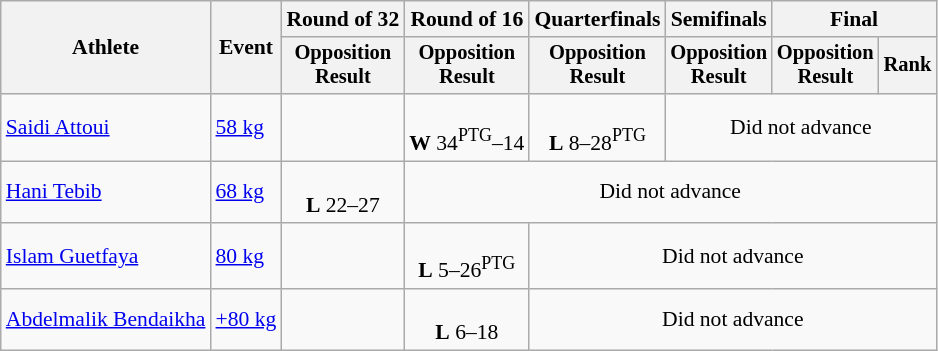<table class="wikitable" style="font-size:90%">
<tr>
<th rowspan="2">Athlete</th>
<th rowspan="2">Event</th>
<th>Round of 32</th>
<th>Round of 16</th>
<th>Quarterfinals</th>
<th>Semifinals</th>
<th colspan=2>Final</th>
</tr>
<tr style="font-size:95%">
<th>Opposition<br>Result</th>
<th>Opposition<br>Result</th>
<th>Opposition<br>Result</th>
<th>Opposition<br>Result</th>
<th>Opposition<br>Result</th>
<th>Rank</th>
</tr>
<tr align=center>
<td align=left><a href='#'>Saidi Attoui</a></td>
<td align=left><a href='#'>58 kg</a></td>
<td></td>
<td><br><strong>W</strong> 34<sup>PTG</sup>–14</td>
<td><br><strong>L</strong> 8–28<sup>PTG</sup></td>
<td colspan=3>Did not advance</td>
</tr>
<tr align=center>
<td align=left><a href='#'>Hani Tebib</a></td>
<td align=left><a href='#'>68 kg</a></td>
<td><br><strong>L</strong> 22–27</td>
<td colspan=5>Did not advance</td>
</tr>
<tr align=center>
<td align=left><a href='#'>Islam Guetfaya</a></td>
<td align=left><a href='#'>80 kg</a></td>
<td></td>
<td><br><strong>L</strong> 5–26<sup>PTG</sup></td>
<td colspan=4>Did not advance</td>
</tr>
<tr align=center>
<td align=left><a href='#'>Abdelmalik Bendaikha</a></td>
<td align=left><a href='#'>+80 kg</a></td>
<td></td>
<td><br><strong>L</strong> 6–18</td>
<td colspan=4>Did not advance</td>
</tr>
</table>
